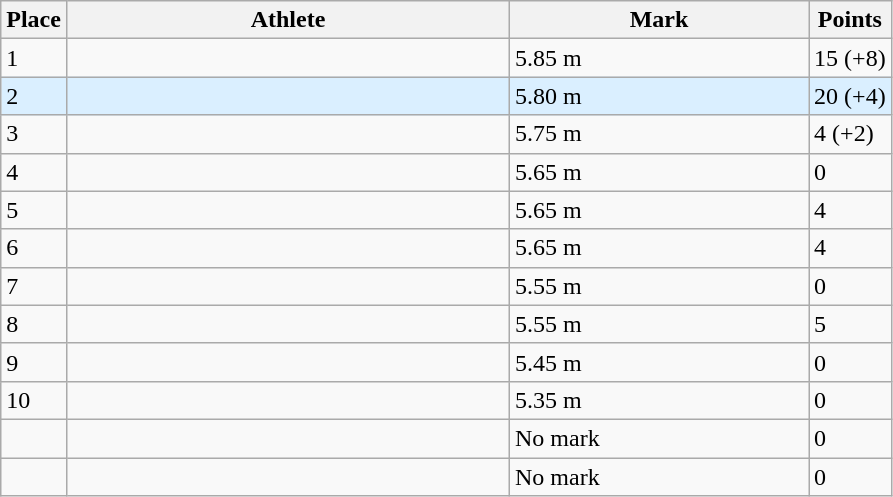<table class="wikitable sortable">
<tr>
<th>Place</th>
<th style="width:18em">Athlete</th>
<th style="width:12em">Mark</th>
<th>Points</th>
</tr>
<tr>
<td>1</td>
<td></td>
<td>5.85 m </td>
<td>15 (+8)</td>
</tr>
<tr style="background:#daefff;">
<td>2 </td>
<td></td>
<td>5.80 m</td>
<td>20 (+4)</td>
</tr>
<tr>
<td>3</td>
<td></td>
<td>5.75 m</td>
<td>4 (+2)</td>
</tr>
<tr>
<td>4</td>
<td></td>
<td>5.65 m</td>
<td>0</td>
</tr>
<tr>
<td>5</td>
<td></td>
<td>5.65 m</td>
<td>4</td>
</tr>
<tr>
<td>6</td>
<td></td>
<td>5.65 m</td>
<td>4</td>
</tr>
<tr>
<td>7</td>
<td></td>
<td>5.55 m</td>
<td>0</td>
</tr>
<tr>
<td>8</td>
<td></td>
<td>5.55 m</td>
<td>5</td>
</tr>
<tr>
<td>9</td>
<td></td>
<td>5.45 m</td>
<td>0</td>
</tr>
<tr>
<td>10</td>
<td></td>
<td>5.35 m</td>
<td>0</td>
</tr>
<tr>
<td data-sort-value="11"></td>
<td></td>
<td data-sort-value="0">No mark</td>
<td>0</td>
</tr>
<tr>
<td data-sort-value="11"></td>
<td></td>
<td data-sort-value="0">No mark</td>
<td>0</td>
</tr>
</table>
